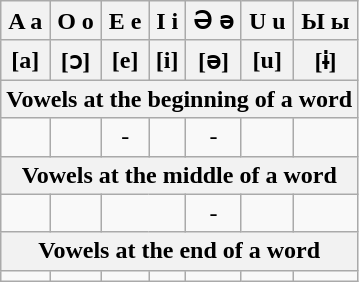<table class="wikitable" style="text-align:center;">
<tr>
<th>A a</th>
<th>O o</th>
<th>E e</th>
<th>I i</th>
<th>Ə ə</th>
<th>U u</th>
<th>Ы ы</th>
</tr>
<tr>
<th>[a]</th>
<th>[ɔ]</th>
<th>[e]</th>
<th>[i]</th>
<th>[ə]</th>
<th>[u]</th>
<th>[ɨ]</th>
</tr>
<tr>
<th colspan="7">Vowels at the beginning of a word</th>
</tr>
<tr dir="rtl">
<td><span></span></td>
<td><span></span></td>
<td>-</td>
<td><span></span></td>
<td>-</td>
<td><span></span></td>
<td><span></span></td>
</tr>
<tr>
<th colspan="7">Vowels at the middle of a word</th>
</tr>
<tr dir="rtl">
<td><span></span></td>
<td><span></span></td>
<td colspan="2"><span></span></td>
<td>-</td>
<td><span></span></td>
<td><span></span></td>
</tr>
<tr>
<th colspan="7">Vowels at the end of a word</th>
</tr>
<tr dir="rtl">
<td><span></span></td>
<td><span></span></td>
<td><span></span></td>
<td><span></span></td>
<td><span></span></td>
<td><span></span></td>
<td><span></span></td>
</tr>
</table>
